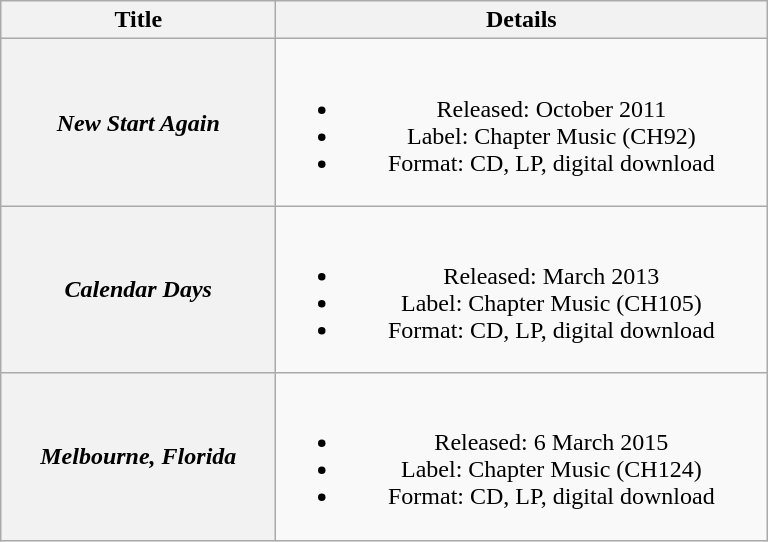<table class="wikitable plainrowheaders" style="text-align:center;" border="1">
<tr>
<th scope="col" style="width:11em;">Title</th>
<th scope="col" style="width:20em;">Details</th>
</tr>
<tr>
<th scope="row"><em>New Start Again</em></th>
<td><br><ul><li>Released: October 2011</li><li>Label: Chapter Music (CH92)</li><li>Format: CD, LP, digital download</li></ul></td>
</tr>
<tr>
<th scope="row"><em>Calendar Days</em></th>
<td><br><ul><li>Released: March 2013</li><li>Label: Chapter Music (CH105)</li><li>Format: CD, LP, digital download</li></ul></td>
</tr>
<tr>
<th scope="row"><em>Melbourne, Florida</em></th>
<td><br><ul><li>Released: 6 March 2015</li><li>Label: Chapter Music (CH124)</li><li>Format: CD, LP, digital download</li></ul></td>
</tr>
</table>
